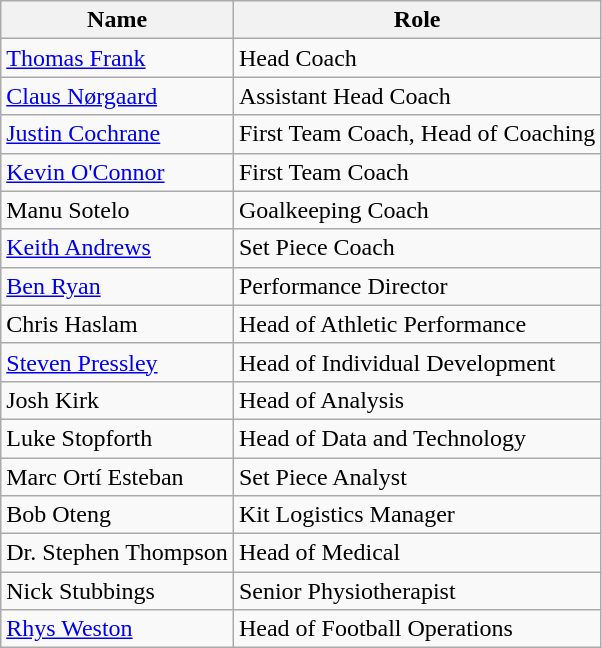<table class="wikitable">
<tr>
<th>Name</th>
<th>Role</th>
</tr>
<tr>
<td> <a href='#'>Thomas Frank</a></td>
<td>Head Coach</td>
</tr>
<tr>
<td> <a href='#'>Claus Nørgaard</a></td>
<td>Assistant Head Coach</td>
</tr>
<tr>
<td> <a href='#'>Justin Cochrane</a></td>
<td>First Team Coach, Head of Coaching</td>
</tr>
<tr>
<td> <a href='#'>Kevin O'Connor</a></td>
<td>First Team Coach</td>
</tr>
<tr>
<td> Manu Sotelo</td>
<td>Goalkeeping Coach</td>
</tr>
<tr>
<td> <a href='#'>Keith Andrews</a></td>
<td>Set Piece Coach</td>
</tr>
<tr>
<td><a href='#'>Ben Ryan</a></td>
<td>Performance Director</td>
</tr>
<tr>
<td>Chris Haslam</td>
<td>Head of Athletic Performance</td>
</tr>
<tr>
<td><a href='#'>Steven Pressley</a></td>
<td>Head of Individual Development</td>
</tr>
<tr>
<td>Josh Kirk</td>
<td>Head of Analysis</td>
</tr>
<tr>
<td>Luke Stopforth</td>
<td>Head of Data and Technology</td>
</tr>
<tr>
<td> Marc Ortí Esteban</td>
<td>Set Piece Analyst</td>
</tr>
<tr>
<td>Bob Oteng</td>
<td>Kit Logistics Manager</td>
</tr>
<tr>
<td>Dr. Stephen Thompson</td>
<td>Head of Medical</td>
</tr>
<tr>
<td>Nick Stubbings</td>
<td>Senior Physiotherapist</td>
</tr>
<tr>
<td><a href='#'>Rhys Weston</a></td>
<td>Head of Football Operations</td>
</tr>
</table>
